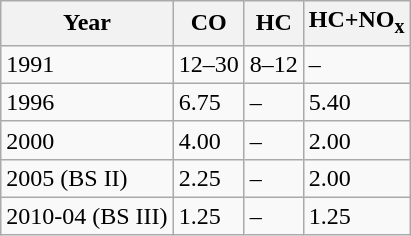<table class="wikitable">
<tr>
<th>Year</th>
<th>CO</th>
<th>HC</th>
<th>HC+NO<sub>x</sub></th>
</tr>
<tr>
<td>1991</td>
<td>12–30</td>
<td>8–12</td>
<td>–</td>
</tr>
<tr>
<td>1996</td>
<td>6.75</td>
<td>–</td>
<td>5.40</td>
</tr>
<tr>
<td>2000</td>
<td>4.00</td>
<td>–</td>
<td>2.00</td>
</tr>
<tr>
<td>2005 (BS II)</td>
<td>2.25</td>
<td>–</td>
<td>2.00</td>
</tr>
<tr>
<td>2010-04 (BS III)</td>
<td>1.25</td>
<td>–</td>
<td>1.25</td>
</tr>
</table>
